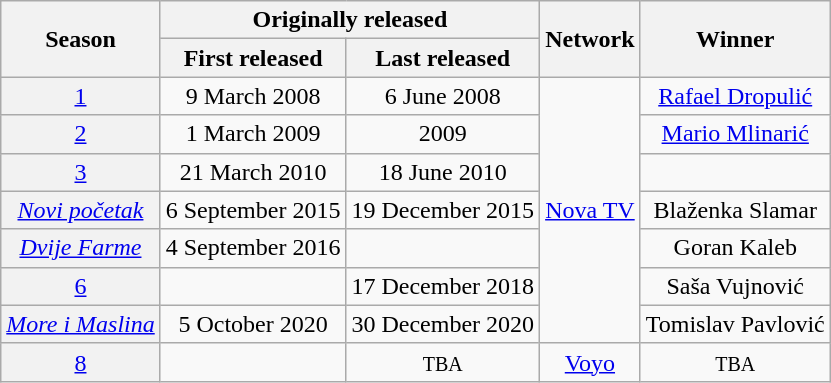<table class="wikitable plainrowheaders" style="font-size:100%; text-align:center;">
<tr>
<th scope="col" rowspan="2">Season</th>
<th scope="col" colspan="2">Originally released</th>
<th scope="col" rowspan="2">Network</th>
<th scope="col" rowspan="2">Winner</th>
</tr>
<tr>
<th scope="col">First released</th>
<th scope="col">Last released</th>
</tr>
<tr>
<th style="text-align:center; font-weight:normal;"><a href='#'>1</a></th>
<td>9 March 2008</td>
<td>6 June 2008</td>
<td rowspan="7"><a href='#'>Nova TV</a></td>
<td><a href='#'>Rafael Dropulić</a></td>
</tr>
<tr>
<th style="text-align:center; font-weight:normal;"><a href='#'>2</a></th>
<td>1 March 2009</td>
<td>2009</td>
<td><a href='#'>Mario Mlinarić</a></td>
</tr>
<tr>
<th style="text-align:center; font-weight:normal;"><a href='#'>3</a></th>
<td>21 March 2010</td>
<td>18 June 2010</td>
<td></td>
</tr>
<tr>
<th style="text-align:center; font-weight:normal;"><a href='#'><em>Novi početak</em></a></th>
<td>6 September 2015</td>
<td>19 December 2015</td>
<td>Blaženka Slamar</td>
</tr>
<tr>
<th style="text-align:center; font-weight:normal;"><a href='#'><em>Dvije Farme</em></a></th>
<td>4 September 2016</td>
<td></td>
<td>Goran Kaleb</td>
</tr>
<tr>
<th style="text-align:center; font-weight:normal;"><a href='#'>6</a></th>
<td></td>
<td>17 December 2018</td>
<td>Saša Vujnović</td>
</tr>
<tr>
<th style="text-align:center; font-weight:normal;"><a href='#'><em>More i Maslina</em></a></th>
<td>5 October 2020</td>
<td>30 December 2020</td>
<td>Tomislav Pavlović</td>
</tr>
<tr>
<th style="text-align:center; font-weight:normal;"><a href='#'>8</a></th>
<td></td>
<td><small>TBA</small></td>
<td><a href='#'>Voyo</a></td>
<td><small>TBA</small></td>
</tr>
</table>
